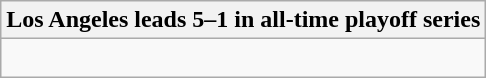<table class="wikitable collapsible collapsed">
<tr>
<th>Los Angeles leads 5–1 in all-time playoff series</th>
</tr>
<tr>
<td><br>




</td>
</tr>
</table>
